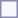<table style="border:1px solid #8888aa; background-color:#f7f8ff; padding:5px; font-size:95%; margin: 0px 12px 12px 0px;">
</table>
